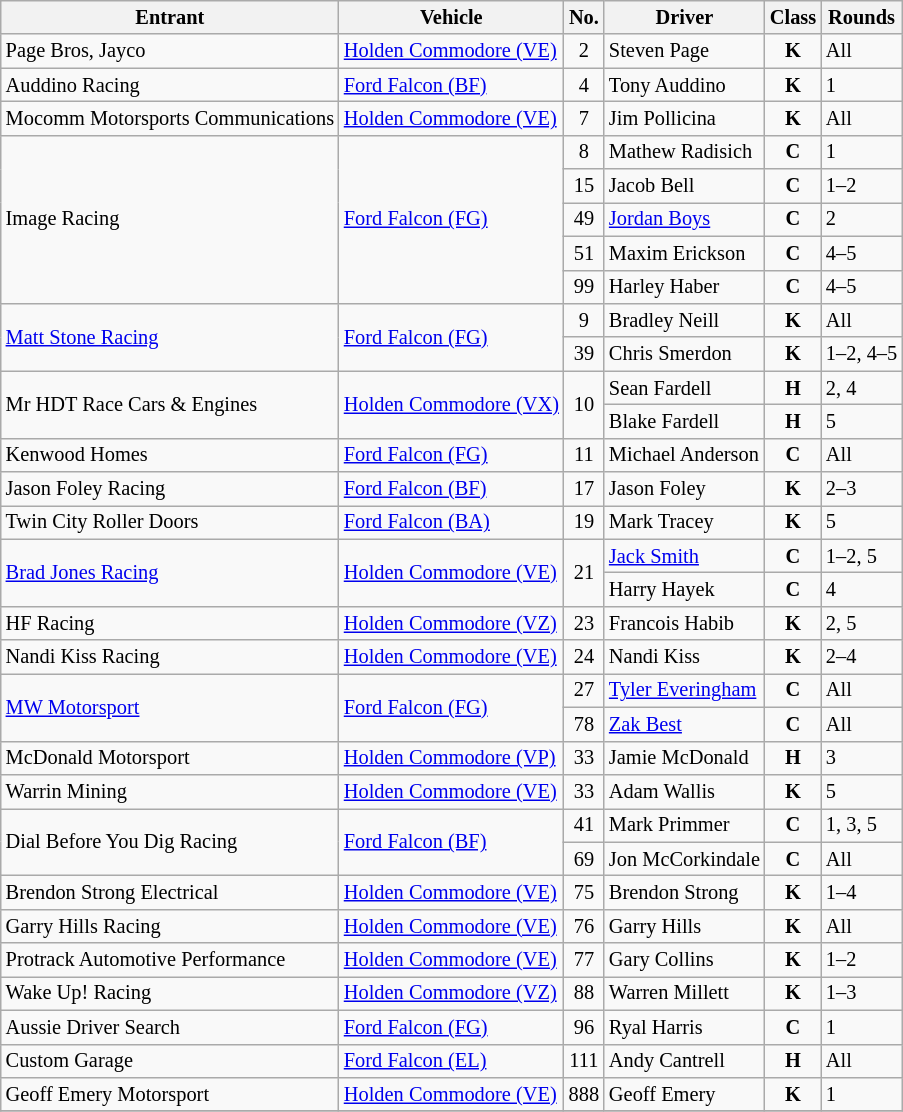<table class="wikitable" style="font-size: 85%">
<tr>
<th>Entrant</th>
<th>Vehicle</th>
<th>No.</th>
<th>Driver</th>
<th>Class</th>
<th>Rounds</th>
</tr>
<tr>
<td>Page Bros, Jayco</td>
<td><a href='#'>Holden Commodore (VE)</a></td>
<td align="center">2</td>
<td> Steven Page</td>
<td align="center"><strong><span>K</span></strong></td>
<td>All</td>
</tr>
<tr>
<td>Auddino Racing</td>
<td><a href='#'>Ford Falcon (BF)</a></td>
<td align="center">4</td>
<td> Tony Auddino</td>
<td align="center"><strong><span>K</span></strong></td>
<td>1</td>
</tr>
<tr>
<td>Mocomm Motorsports Communications</td>
<td><a href='#'>Holden Commodore (VE)</a></td>
<td align="center">7</td>
<td> Jim Pollicina</td>
<td align="center"><strong><span>K</span></strong></td>
<td>All</td>
</tr>
<tr>
<td rowspan="5">Image Racing</td>
<td rowspan="5"><a href='#'>Ford Falcon (FG)</a></td>
<td align="center">8</td>
<td> Mathew Radisich</td>
<td align="center"><strong><span>C</span></strong></td>
<td>1</td>
</tr>
<tr>
<td align="center">15</td>
<td> Jacob Bell</td>
<td align="center"><strong><span>C</span></strong></td>
<td>1–2</td>
</tr>
<tr>
<td align="center">49</td>
<td> <a href='#'>Jordan Boys</a></td>
<td align="center"><strong><span>C</span></strong></td>
<td>2</td>
</tr>
<tr>
<td align="center">51</td>
<td> Maxim Erickson</td>
<td align="center"><strong><span>C</span></strong></td>
<td>4–5</td>
</tr>
<tr>
<td align="center">99</td>
<td> Harley Haber</td>
<td align="center"><strong><span>C</span></strong></td>
<td>4–5</td>
</tr>
<tr>
<td rowspan="2"><a href='#'>Matt Stone Racing</a></td>
<td rowspan="2"><a href='#'>Ford Falcon (FG)</a></td>
<td align="center">9</td>
<td> Bradley Neill</td>
<td align="center"><strong><span>K</span></strong></td>
<td>All</td>
</tr>
<tr>
<td align="center">39</td>
<td> Chris Smerdon</td>
<td align="center"><strong><span>K</span></strong></td>
<td>1–2, 4–5</td>
</tr>
<tr>
<td rowspan="2">Mr HDT Race Cars & Engines</td>
<td rowspan="2"><a href='#'>Holden Commodore (VX)</a></td>
<td rowspan="2" align="center">10</td>
<td> Sean Fardell</td>
<td align="center"><strong><span>H</span></strong></td>
<td>2, 4</td>
</tr>
<tr>
<td> Blake Fardell</td>
<td align="center"><strong><span>H</span></strong></td>
<td>5</td>
</tr>
<tr>
<td>Kenwood Homes</td>
<td><a href='#'>Ford Falcon (FG)</a></td>
<td align="center">11</td>
<td> Michael Anderson</td>
<td align="center"><strong><span>C</span></strong></td>
<td>All</td>
</tr>
<tr>
<td>Jason Foley Racing</td>
<td><a href='#'>Ford Falcon (BF)</a></td>
<td align="center">17</td>
<td> Jason Foley</td>
<td align="center"><strong><span>K</span></strong></td>
<td>2–3</td>
</tr>
<tr>
<td>Twin City Roller Doors</td>
<td><a href='#'>Ford Falcon (BA)</a></td>
<td align="center">19</td>
<td> Mark Tracey</td>
<td align="center"><strong><span>K</span></strong></td>
<td>5</td>
</tr>
<tr>
<td rowspan="2"><a href='#'>Brad Jones Racing</a></td>
<td rowspan="2"><a href='#'>Holden Commodore (VE)</a></td>
<td rowspan="2" align="center">21</td>
<td> <a href='#'>Jack Smith</a></td>
<td align="center"><strong><span>C</span></strong></td>
<td>1–2, 5</td>
</tr>
<tr>
<td> Harry Hayek</td>
<td align="center"><strong><span>C</span></strong></td>
<td>4</td>
</tr>
<tr>
<td>HF Racing</td>
<td><a href='#'>Holden Commodore (VZ)</a></td>
<td align="center">23</td>
<td> Francois Habib</td>
<td align="center"><strong><span>K</span></strong></td>
<td>2, 5</td>
</tr>
<tr>
<td>Nandi Kiss Racing</td>
<td><a href='#'>Holden Commodore (VE)</a></td>
<td align="center">24</td>
<td> Nandi Kiss</td>
<td align="center"><strong><span>K</span></strong></td>
<td>2–4</td>
</tr>
<tr>
<td rowspan="2"><a href='#'>MW Motorsport</a></td>
<td rowspan="2"><a href='#'>Ford Falcon (FG)</a></td>
<td align="center">27</td>
<td> <a href='#'>Tyler Everingham</a></td>
<td align="center"><strong><span>C</span></strong></td>
<td>All</td>
</tr>
<tr>
<td align="center">78</td>
<td> <a href='#'>Zak Best</a></td>
<td align="center"><strong><span>C</span></strong></td>
<td>All</td>
</tr>
<tr>
<td>McDonald Motorsport</td>
<td><a href='#'>Holden Commodore (VP)</a></td>
<td align="center">33</td>
<td> Jamie McDonald</td>
<td align="center"><strong><span>H</span></strong></td>
<td>3</td>
</tr>
<tr>
<td>Warrin Mining</td>
<td><a href='#'>Holden Commodore (VE)</a></td>
<td align="center">33</td>
<td> Adam Wallis</td>
<td align="center"><strong><span>K</span></strong></td>
<td>5</td>
</tr>
<tr>
<td rowspan="2">Dial Before You Dig Racing</td>
<td rowspan="2"><a href='#'>Ford Falcon (BF)</a></td>
<td align="center">41</td>
<td> Mark Primmer</td>
<td align="center"><strong><span>C</span></strong></td>
<td>1, 3, 5</td>
</tr>
<tr>
<td align="center">69</td>
<td> Jon McCorkindale</td>
<td align="center"><strong><span>C</span></strong></td>
<td>All</td>
</tr>
<tr>
<td>Brendon Strong Electrical</td>
<td><a href='#'>Holden Commodore (VE)</a></td>
<td align="center">75</td>
<td> Brendon Strong</td>
<td align="center"><strong><span>K</span></strong></td>
<td>1–4</td>
</tr>
<tr>
<td>Garry Hills Racing</td>
<td><a href='#'>Holden Commodore (VE)</a></td>
<td align="center">76</td>
<td> Garry Hills</td>
<td align="center"><strong><span>K</span></strong></td>
<td>All</td>
</tr>
<tr>
<td>Protrack Automotive Performance</td>
<td><a href='#'>Holden Commodore (VE)</a></td>
<td align="center">77</td>
<td> Gary Collins</td>
<td align="center"><strong><span>K</span></strong></td>
<td>1–2</td>
</tr>
<tr>
<td>Wake Up! Racing</td>
<td><a href='#'>Holden Commodore (VZ)</a></td>
<td align="center">88</td>
<td> Warren Millett</td>
<td align="center"><strong><span>K</span></strong></td>
<td>1–3</td>
</tr>
<tr>
<td>Aussie Driver Search</td>
<td><a href='#'>Ford Falcon (FG)</a></td>
<td align="center">96</td>
<td> Ryal Harris</td>
<td align="center"><strong><span>C</span></strong></td>
<td>1</td>
</tr>
<tr>
<td>Custom Garage</td>
<td><a href='#'>Ford Falcon (EL)</a></td>
<td align="center">111</td>
<td> Andy Cantrell</td>
<td align="center"><strong><span>H</span></strong></td>
<td>All</td>
</tr>
<tr>
<td>Geoff Emery Motorsport</td>
<td><a href='#'>Holden Commodore (VE)</a></td>
<td align="center">888</td>
<td> Geoff Emery</td>
<td align="center"><strong><span>K</span></strong></td>
<td>1</td>
</tr>
<tr>
</tr>
</table>
